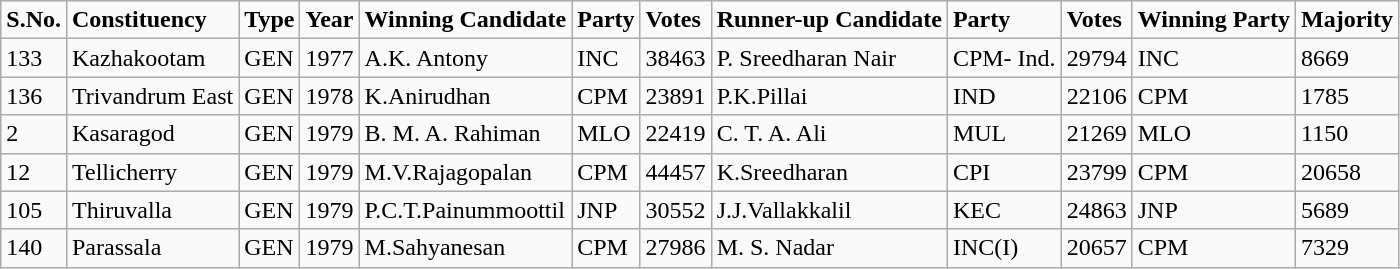<table class="wikitable sortable">
<tr>
<td><strong>S.No.</strong></td>
<td><strong>Constituency</strong></td>
<td><strong>Type</strong></td>
<td><strong>Year</strong></td>
<td><strong>Winning Candidate</strong></td>
<td><strong>Party</strong></td>
<td><strong>Votes</strong></td>
<td><strong>Runner-up Candidate</strong></td>
<td><strong>Party</strong></td>
<td><strong>Votes</strong></td>
<td><strong>Winning Party</strong></td>
<td><strong>Majority</strong></td>
</tr>
<tr>
<td>133</td>
<td>Kazhakootam</td>
<td>GEN</td>
<td>1977</td>
<td>A.K. Antony</td>
<td>INC</td>
<td>38463</td>
<td>P. Sreedharan Nair</td>
<td>CPM- Ind.</td>
<td>29794</td>
<td>INC</td>
<td>8669</td>
</tr>
<tr --->
<td>136</td>
<td>Trivandrum East</td>
<td>GEN</td>
<td>1978</td>
<td>K.Anirudhan</td>
<td>CPM</td>
<td>23891</td>
<td>P.K.Pillai</td>
<td>IND</td>
<td>22106</td>
<td>CPM</td>
<td>1785</td>
</tr>
<tr>
<td>2</td>
<td>Kasaragod</td>
<td>GEN</td>
<td>1979</td>
<td>B. M. A. Rahiman</td>
<td>MLO</td>
<td>22419</td>
<td>C. T. A. Ali</td>
<td>MUL</td>
<td>21269</td>
<td>MLO</td>
<td>1150</td>
</tr>
<tr>
<td>12</td>
<td>Tellicherry</td>
<td>GEN</td>
<td>1979</td>
<td>M.V.Rajagopalan</td>
<td>CPM</td>
<td>44457</td>
<td>K.Sreedharan</td>
<td>CPI</td>
<td>23799</td>
<td>CPM</td>
<td>20658</td>
</tr>
<tr>
<td>105</td>
<td>Thiruvalla</td>
<td>GEN</td>
<td>1979</td>
<td>P.C.T.Painummoottil</td>
<td>JNP</td>
<td>30552</td>
<td>J.J.Vallakkalil</td>
<td>KEC</td>
<td>24863</td>
<td>JNP</td>
<td>5689</td>
</tr>
<tr>
<td>140</td>
<td>Parassala</td>
<td>GEN</td>
<td>1979</td>
<td>M.Sahyanesan</td>
<td>CPM</td>
<td>27986</td>
<td>M. S. Nadar</td>
<td>INC(I)</td>
<td>20657</td>
<td>CPM</td>
<td>7329</td>
</tr>
</table>
